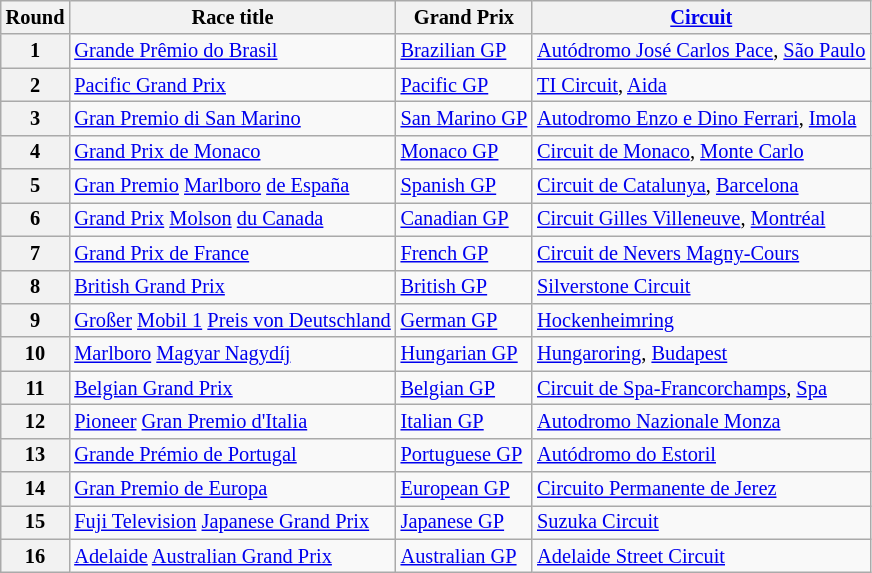<table class="wikitable" style="font-size: 85%">
<tr>
<th>Round</th>
<th>Race title</th>
<th>Grand Prix</th>
<th><a href='#'>Circuit</a></th>
</tr>
<tr>
<th>1</th>
<td><a href='#'>Grande Prêmio do Brasil</a></td>
<td><a href='#'>Brazilian GP</a></td>
<td> <a href='#'>Autódromo José Carlos Pace</a>, <a href='#'>São Paulo</a></td>
</tr>
<tr>
<th>2</th>
<td><a href='#'>Pacific Grand Prix</a></td>
<td><a href='#'>Pacific GP</a></td>
<td> <a href='#'>TI Circuit</a>, <a href='#'>Aida</a></td>
</tr>
<tr>
<th>3</th>
<td><a href='#'>Gran Premio di San Marino</a></td>
<td><a href='#'>San Marino GP</a></td>
<td> <a href='#'>Autodromo Enzo e Dino Ferrari</a>, <a href='#'>Imola</a></td>
</tr>
<tr>
<th>4</th>
<td><a href='#'>Grand Prix de Monaco</a></td>
<td><a href='#'>Monaco GP</a></td>
<td> <a href='#'>Circuit de Monaco</a>, <a href='#'>Monte Carlo</a></td>
</tr>
<tr>
<th>5</th>
<td><a href='#'>Gran Premio</a> <a href='#'>Marlboro</a> <a href='#'>de España</a></td>
<td><a href='#'>Spanish GP</a></td>
<td> <a href='#'>Circuit de Catalunya</a>, <a href='#'>Barcelona</a></td>
</tr>
<tr>
<th>6</th>
<td><a href='#'>Grand Prix</a> <a href='#'>Molson</a> <a href='#'>du Canada</a></td>
<td><a href='#'>Canadian GP</a></td>
<td> <a href='#'>Circuit Gilles Villeneuve</a>, <a href='#'>Montréal</a></td>
</tr>
<tr>
<th>7</th>
<td><a href='#'>Grand Prix de France</a></td>
<td><a href='#'>French GP</a></td>
<td> <a href='#'>Circuit de Nevers Magny-Cours</a></td>
</tr>
<tr>
<th>8</th>
<td><a href='#'>British Grand Prix</a></td>
<td><a href='#'>British GP</a></td>
<td> <a href='#'>Silverstone Circuit</a></td>
</tr>
<tr>
<th>9</th>
<td><a href='#'>Großer</a> <a href='#'>Mobil 1</a> <a href='#'>Preis von Deutschland</a></td>
<td><a href='#'>German GP</a></td>
<td> <a href='#'>Hockenheimring</a></td>
</tr>
<tr>
<th>10</th>
<td><a href='#'>Marlboro</a> <a href='#'>Magyar Nagydíj</a></td>
<td><a href='#'>Hungarian GP</a></td>
<td> <a href='#'>Hungaroring</a>, <a href='#'>Budapest</a></td>
</tr>
<tr>
<th>11</th>
<td><a href='#'>Belgian Grand Prix</a></td>
<td><a href='#'>Belgian GP</a></td>
<td> <a href='#'>Circuit de Spa-Francorchamps</a>, <a href='#'>Spa</a></td>
</tr>
<tr>
<th>12</th>
<td><a href='#'>Pioneer</a> <a href='#'>Gran Premio d'Italia</a></td>
<td><a href='#'>Italian GP</a></td>
<td> <a href='#'>Autodromo Nazionale Monza</a></td>
</tr>
<tr>
<th>13</th>
<td><a href='#'>Grande Prémio de Portugal</a></td>
<td><a href='#'>Portuguese GP</a></td>
<td> <a href='#'>Autódromo do Estoril</a></td>
</tr>
<tr>
<th>14</th>
<td><a href='#'>Gran Premio de Europa</a></td>
<td><a href='#'>European GP</a></td>
<td> <a href='#'>Circuito Permanente de Jerez</a></td>
</tr>
<tr>
<th>15</th>
<td><a href='#'>Fuji Television</a> <a href='#'>Japanese Grand Prix</a></td>
<td><a href='#'>Japanese GP</a></td>
<td> <a href='#'>Suzuka Circuit</a></td>
</tr>
<tr>
<th>16</th>
<td><a href='#'>Adelaide</a> <a href='#'>Australian Grand Prix</a></td>
<td><a href='#'>Australian GP</a></td>
<td> <a href='#'>Adelaide Street Circuit</a></td>
</tr>
</table>
